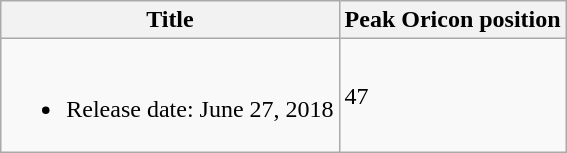<table class="wikitable">
<tr>
<th>Title</th>
<th>Peak Oricon position</th>
</tr>
<tr>
<td><br><ul><li>Release date: June 27, 2018</li></ul></td>
<td>47</td>
</tr>
</table>
